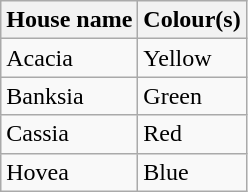<table class="wikitable" border="1">
<tr>
<th>House name</th>
<th>Colour(s)</th>
</tr>
<tr>
<td>Acacia</td>
<td> Yellow</td>
</tr>
<tr>
<td>Banksia</td>
<td> Green</td>
</tr>
<tr>
<td>Cassia</td>
<td> Red</td>
</tr>
<tr>
<td>Hovea</td>
<td> Blue</td>
</tr>
</table>
